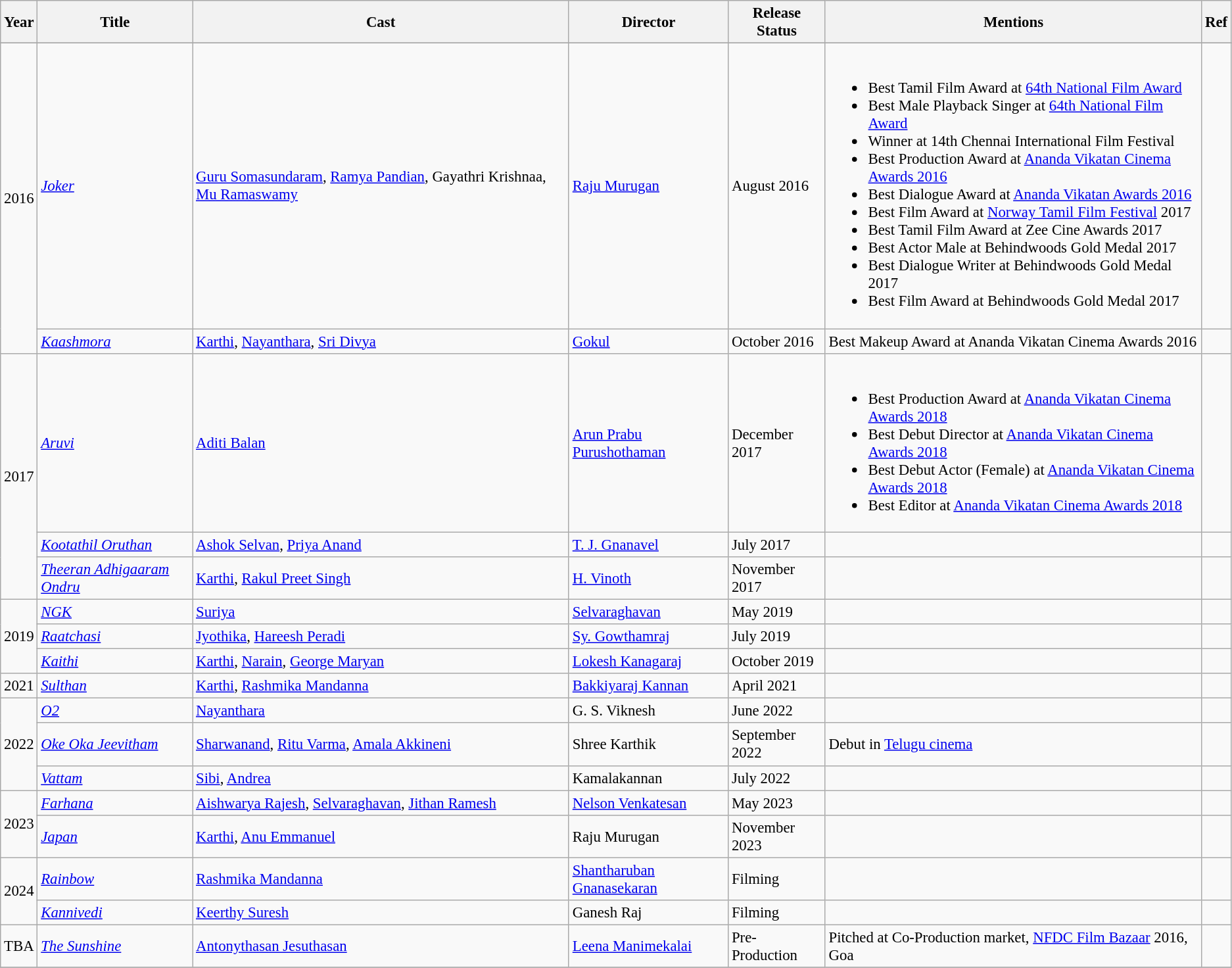<table class="wikitable" style="font-size: 95%;">
<tr>
<th>Year</th>
<th>Title</th>
<th>Cast</th>
<th>Director</th>
<th>Release Status</th>
<th>Mentions</th>
<th>Ref</th>
</tr>
<tr>
</tr>
<tr>
<td rowspan="2">2016</td>
<td><em><a href='#'>Joker</a></em></td>
<td><a href='#'>Guru Somasundaram</a>, <a href='#'>Ramya Pandian</a>, Gayathri Krishnaa, <a href='#'>Mu Ramaswamy</a></td>
<td><a href='#'>Raju Murugan</a></td>
<td>August 2016</td>
<td><br><ul><li>Best Tamil Film Award at <a href='#'>64th National Film Award</a></li><li>Best Male Playback Singer at <a href='#'>64th National Film Award</a></li><li>Winner at 14th Chennai International Film Festival </li><li>Best Production Award at <a href='#'>Ananda Vikatan Cinema Awards 2016</a></li><li>Best Dialogue Award at <a href='#'>Ananda Vikatan Awards 2016</a></li><li>Best Film Award at <a href='#'>Norway Tamil Film Festival</a> 2017 </li><li>Best Tamil Film Award at Zee Cine Awards 2017 </li><li>Best Actor Male at Behindwoods Gold Medal 2017 </li><li>Best Dialogue Writer at Behindwoods Gold Medal 2017 </li><li>Best Film Award at Behindwoods Gold Medal 2017 </li></ul></td>
<td></td>
</tr>
<tr>
<td><em><a href='#'>Kaashmora</a></em></td>
<td><a href='#'>Karthi</a>, <a href='#'>Nayanthara</a>, <a href='#'>Sri Divya</a></td>
<td><a href='#'>Gokul</a></td>
<td>October 2016</td>
<td>Best Makeup Award at Ananda Vikatan Cinema Awards 2016</td>
<td></td>
</tr>
<tr>
<td rowspan="3">2017</td>
<td><em><a href='#'>Aruvi</a></em></td>
<td><a href='#'>Aditi Balan</a></td>
<td><a href='#'>Arun Prabu Purushothaman</a></td>
<td>December 2017</td>
<td><br><ul><li>Best Production Award at <a href='#'>Ananda Vikatan Cinema Awards 2018</a></li><li>Best Debut Director at <a href='#'>Ananda Vikatan Cinema Awards 2018</a></li><li>Best Debut Actor (Female) at <a href='#'>Ananda Vikatan Cinema Awards 2018</a></li><li>Best Editor at <a href='#'>Ananda Vikatan Cinema Awards 2018</a></li></ul></td>
<td></td>
</tr>
<tr>
<td><em><a href='#'>Kootathil Oruthan</a></em></td>
<td><a href='#'>Ashok Selvan</a>, <a href='#'>Priya Anand</a></td>
<td><a href='#'>T. J. Gnanavel</a></td>
<td>July 2017</td>
<td></td>
<td></td>
</tr>
<tr>
<td><em><a href='#'>Theeran Adhigaaram Ondru</a></em></td>
<td><a href='#'>Karthi</a>, <a href='#'>Rakul Preet Singh</a></td>
<td><a href='#'>H. Vinoth</a></td>
<td>November 2017</td>
<td></td>
<td></td>
</tr>
<tr>
<td rowspan="3">2019</td>
<td><em><a href='#'>NGK</a></em></td>
<td><a href='#'>Suriya</a></td>
<td><a href='#'>Selvaraghavan</a></td>
<td>May 2019</td>
<td></td>
<td></td>
</tr>
<tr>
<td><em><a href='#'>Raatchasi</a></em></td>
<td><a href='#'>Jyothika</a>, <a href='#'>Hareesh Peradi</a></td>
<td><a href='#'>Sy. Gowthamraj</a></td>
<td>July 2019</td>
<td></td>
<td></td>
</tr>
<tr>
<td><em><a href='#'>Kaithi</a></em></td>
<td><a href='#'>Karthi</a>, <a href='#'>Narain</a>, <a href='#'>George Maryan</a></td>
<td><a href='#'>Lokesh Kanagaraj</a></td>
<td>October 2019<br></td>
<td></td>
<td></td>
</tr>
<tr>
<td>2021</td>
<td><em><a href='#'>Sulthan</a></em></td>
<td><a href='#'>Karthi</a>, <a href='#'>Rashmika Mandanna</a></td>
<td><a href='#'>Bakkiyaraj Kannan</a></td>
<td>April 2021</td>
<td></td>
<td></td>
</tr>
<tr>
<td rowspan="3">2022</td>
<td><em><a href='#'>O2</a></em></td>
<td><a href='#'>Nayanthara</a></td>
<td>G. S. Viknesh</td>
<td>June 2022</td>
<td></td>
<td></td>
</tr>
<tr>
<td><em><a href='#'>Oke Oka Jeevitham</a></em></td>
<td><a href='#'>Sharwanand</a>, <a href='#'>Ritu Varma</a>, <a href='#'>Amala Akkineni</a></td>
<td>Shree Karthik</td>
<td>September 2022</td>
<td>Debut in <a href='#'>Telugu cinema</a></td>
<td></td>
</tr>
<tr>
<td><em><a href='#'>Vattam</a></em></td>
<td><a href='#'>Sibi</a>, <a href='#'>Andrea</a></td>
<td>Kamalakannan</td>
<td>July 2022</td>
<td></td>
<td></td>
</tr>
<tr>
<td rowspan="2">2023</td>
<td><a href='#'><em>Farhana</em></a></td>
<td><a href='#'>Aishwarya Rajesh</a>, <a href='#'>Selvaraghavan</a>, <a href='#'>Jithan Ramesh</a></td>
<td><a href='#'>Nelson Venkatesan</a></td>
<td>May 2023</td>
<td></td>
<td></td>
</tr>
<tr>
<td><em><a href='#'>Japan</a></em></td>
<td><a href='#'>Karthi</a>, <a href='#'>Anu Emmanuel</a></td>
<td>Raju Murugan</td>
<td>November 2023</td>
<td></td>
<td></td>
</tr>
<tr>
<td rowspan="2">2024</td>
<td><em><a href='#'>Rainbow</a></em></td>
<td><a href='#'>Rashmika Mandanna</a></td>
<td><a href='#'>Shantharuban Gnanasekaran</a></td>
<td>Filming</td>
<td></td>
<td></td>
</tr>
<tr>
<td><em><a href='#'>Kannivedi</a></em></td>
<td><a href='#'>Keerthy Suresh</a></td>
<td>Ganesh Raj</td>
<td>Filming</td>
<td></td>
<td></td>
</tr>
<tr>
<td>TBA</td>
<td><em><a href='#'>The Sunshine</a></em></td>
<td><a href='#'>Antonythasan Jesuthasan</a></td>
<td><a href='#'>Leena Manimekalai</a></td>
<td>Pre-Production</td>
<td>Pitched at Co-Production market, <a href='#'>NFDC Film Bazaar</a> 2016, Goa</td>
<td></td>
</tr>
<tr>
</tr>
</table>
